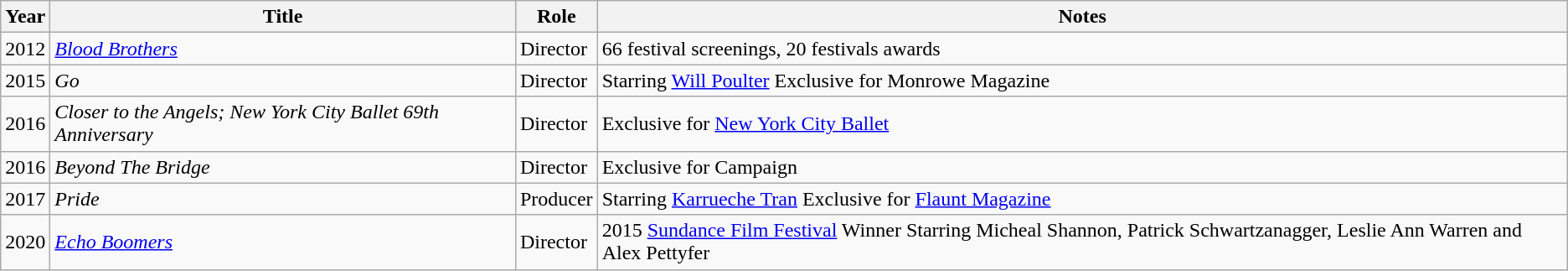<table class="wikitable sortable">
<tr>
<th>Year</th>
<th>Title</th>
<th>Role</th>
<th>Notes</th>
</tr>
<tr>
<td>2012</td>
<td><em><a href='#'>Blood Brothers</a></em></td>
<td>Director</td>
<td>66 festival screenings, 20 festivals awards</td>
</tr>
<tr>
<td>2015</td>
<td><em>Go</em></td>
<td>Director</td>
<td>Starring <a href='#'>Will Poulter</a> Exclusive for Monrowe Magazine</td>
</tr>
<tr>
<td>2016</td>
<td><em>Closer to the Angels; New York City Ballet 69th Anniversary</em></td>
<td>Director</td>
<td>Exclusive for <a href='#'>New York City Ballet</a></td>
</tr>
<tr>
<td>2016</td>
<td><em>Beyond The Bridge</em></td>
<td>Director</td>
<td>Exclusive for Campaign</td>
</tr>
<tr>
<td>2017</td>
<td><em>Pride</em></td>
<td>Producer</td>
<td>Starring <a href='#'>Karrueche Tran</a> Exclusive for <a href='#'>Flaunt Magazine</a></td>
</tr>
<tr>
<td>2020</td>
<td><em><a href='#'>Echo Boomers</a></em></td>
<td>Director</td>
<td>2015 <a href='#'>Sundance Film Festival</a> Winner  Starring Micheal Shannon, Patrick Schwartzanagger, Leslie Ann Warren and Alex Pettyfer</td>
</tr>
</table>
